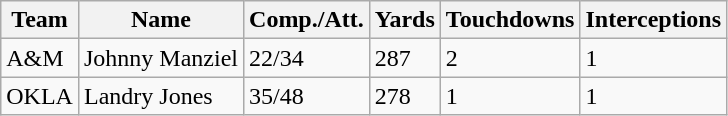<table class="wikitable sortable">
<tr>
<th>Team</th>
<th>Name</th>
<th>Comp./Att.</th>
<th>Yards</th>
<th>Touchdowns</th>
<th>Interceptions</th>
</tr>
<tr>
<td>A&M</td>
<td>Johnny Manziel</td>
<td>22/34</td>
<td>287</td>
<td>2</td>
<td>1</td>
</tr>
<tr>
<td>OKLA</td>
<td>Landry Jones</td>
<td>35/48</td>
<td>278</td>
<td>1</td>
<td>1</td>
</tr>
</table>
